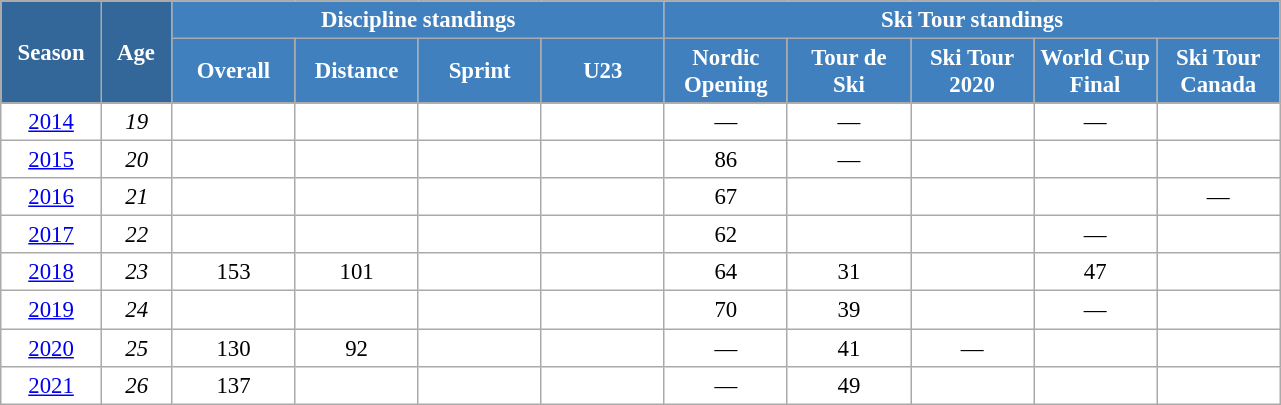<table class="wikitable" style="font-size:95%; text-align:center; border:grey solid 1px; border-collapse:collapse; background:#ffffff;">
<tr>
<th style="background-color:#369; color:white; width:60px;" rowspan="2"> Season </th>
<th style="background-color:#369; color:white; width:40px;" rowspan="2"> Age </th>
<th style="background-color:#4180be; color:white;" colspan="4">Discipline standings</th>
<th style="background-color:#4180be; color:white;" colspan="5">Ski Tour standings</th>
</tr>
<tr>
<th style="background-color:#4180be; color:white; width:75px;">Overall</th>
<th style="background-color:#4180be; color:white; width:75px;">Distance</th>
<th style="background-color:#4180be; color:white; width:75px;">Sprint</th>
<th style="background-color:#4180be; color:white; width:75px;">U23</th>
<th style="background-color:#4180be; color:white; width:75px;">Nordic<br>Opening</th>
<th style="background-color:#4180be; color:white; width:75px;">Tour de<br>Ski</th>
<th style="background-color:#4180be; color:white; width:75px;">Ski Tour<br>2020</th>
<th style="background-color:#4180be; color:white; width:75px;">World Cup<br>Final</th>
<th style="background-color:#4180be; color:white; width:75px;">Ski Tour<br>Canada</th>
</tr>
<tr>
<td><a href='#'>2014</a></td>
<td><em>19</em></td>
<td></td>
<td></td>
<td></td>
<td></td>
<td>—</td>
<td>—</td>
<td></td>
<td>—</td>
<td></td>
</tr>
<tr>
<td><a href='#'>2015</a></td>
<td><em>20</em></td>
<td></td>
<td></td>
<td></td>
<td></td>
<td>86</td>
<td>—</td>
<td></td>
<td></td>
<td></td>
</tr>
<tr>
<td><a href='#'>2016</a></td>
<td><em>21</em></td>
<td></td>
<td></td>
<td></td>
<td></td>
<td>67</td>
<td></td>
<td></td>
<td></td>
<td>—</td>
</tr>
<tr>
<td><a href='#'>2017</a></td>
<td><em>22</em></td>
<td></td>
<td></td>
<td></td>
<td></td>
<td>62</td>
<td></td>
<td></td>
<td>—</td>
<td></td>
</tr>
<tr>
<td><a href='#'>2018</a></td>
<td><em>23</em></td>
<td>153</td>
<td>101</td>
<td></td>
<td></td>
<td>64</td>
<td>31</td>
<td></td>
<td>47</td>
<td></td>
</tr>
<tr>
<td><a href='#'>2019</a></td>
<td><em>24</em></td>
<td></td>
<td></td>
<td></td>
<td></td>
<td>70</td>
<td>39</td>
<td></td>
<td>—</td>
<td></td>
</tr>
<tr>
<td><a href='#'>2020</a></td>
<td><em>25</em></td>
<td>130</td>
<td>92</td>
<td></td>
<td></td>
<td>—</td>
<td>41</td>
<td>—</td>
<td></td>
<td></td>
</tr>
<tr>
<td><a href='#'>2021</a></td>
<td><em>26</em></td>
<td>137</td>
<td></td>
<td></td>
<td></td>
<td>—</td>
<td>49</td>
<td></td>
<td></td>
<td></td>
</tr>
</table>
